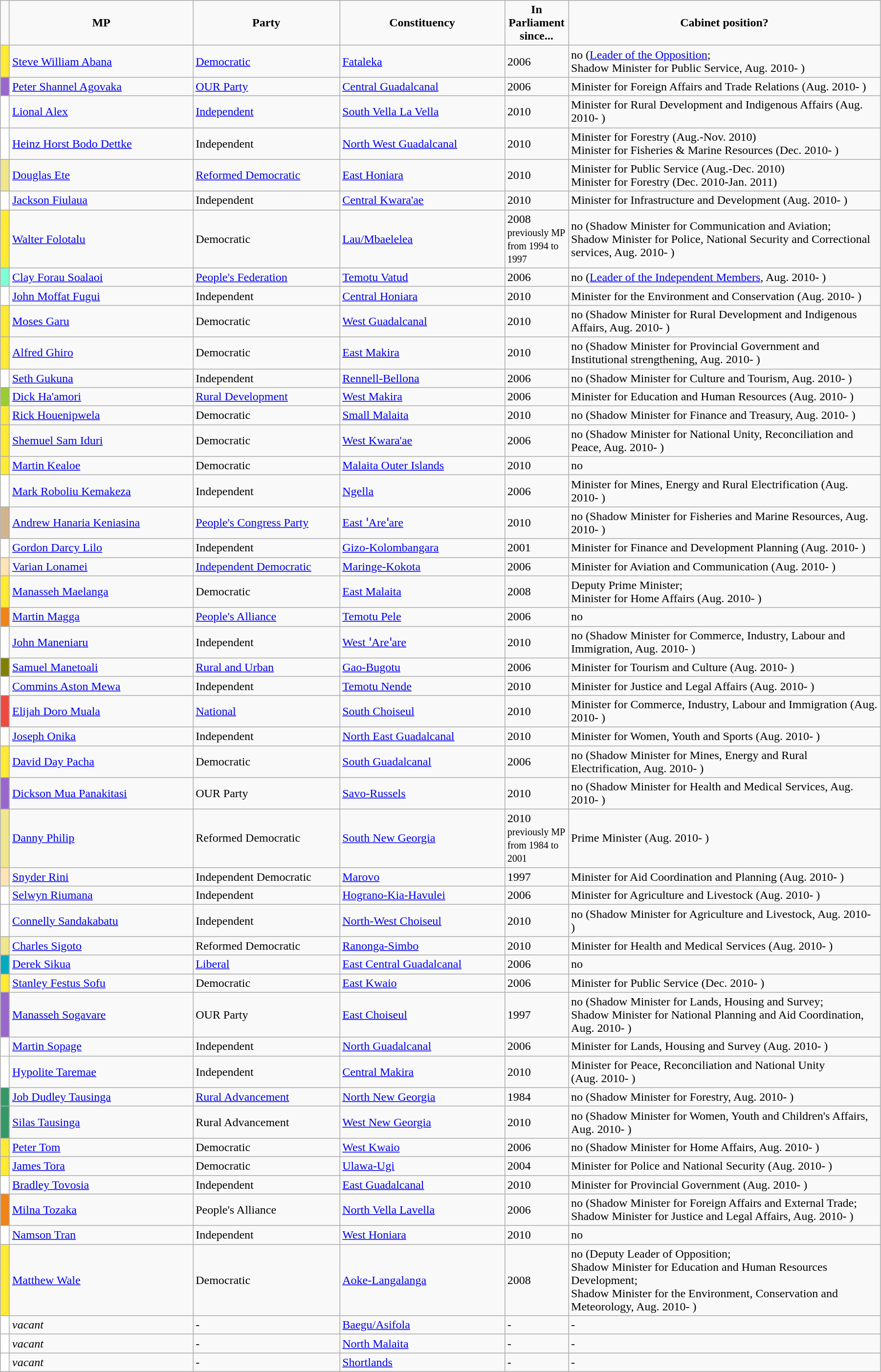<table class="wikitable" width=95%>
<tr ------------------>
<td width=1%></td>
<td width=20% align=center><strong>MP</strong></td>
<td width=16% align=center><strong>Party</strong></td>
<td width=18% align=center><strong>Constituency</strong></td>
<td width=6% align=center><strong>In Parliament since...</strong></td>
<td width=34% align=center><strong>Cabinet position?</strong></td>
</tr>
<tr ------------------>
<td bgcolor=#FFEB33></td>
<td><a href='#'>Steve William Abana</a></td>
<td><a href='#'>Democratic</a></td>
<td><a href='#'>Fataleka</a></td>
<td>2006</td>
<td>no (<a href='#'>Leader of the Opposition</a>;<br>Shadow Minister for Public Service, Aug. 2010- )</td>
</tr>
<tr ------------------>
<td bgcolor=#9966CC></td>
<td><a href='#'>Peter Shannel Agovaka</a></td>
<td><a href='#'>OUR Party</a></td>
<td><a href='#'>Central Guadalcanal</a></td>
<td>2006</td>
<td>Minister for Foreign Affairs and Trade Relations (Aug. 2010- )</td>
</tr>
<tr ------------------>
<td bgcolor=#ffffff></td>
<td><a href='#'>Lional Alex</a></td>
<td><a href='#'>Independent</a></td>
<td><a href='#'>South Vella La Vella</a></td>
<td>2010</td>
<td>Minister for Rural Development and Indigenous Affairs (Aug. 2010- )</td>
</tr>
<tr ------------------>
<td bgcolor=#ffffff></td>
<td><a href='#'>Heinz Horst Bodo Dettke</a></td>
<td>Independent</td>
<td><a href='#'>North West Guadalcanal</a></td>
<td>2010</td>
<td>Minister for Forestry (Aug.-Nov. 2010)<br>Minister for Fisheries & Marine Resources (Dec. 2010- )</td>
</tr>
<tr ------------------>
<td bgcolor=#F0E68C></td>
<td><a href='#'>Douglas Ete</a></td>
<td><a href='#'>Reformed Democratic</a></td>
<td><a href='#'>East Honiara</a></td>
<td>2010</td>
<td>Minister for Public Service (Aug.-Dec. 2010)<br>Minister for Forestry (Dec. 2010-Jan. 2011)</td>
</tr>
<tr ------------------>
<td bgcolor=#ffffff></td>
<td><a href='#'>Jackson Fiulaua</a></td>
<td>Independent</td>
<td><a href='#'>Central Kwara'ae</a></td>
<td>2010</td>
<td>Minister for Infrastructure and Development (Aug. 2010- )</td>
</tr>
<tr ------------------>
<td bgcolor=#FFEB33></td>
<td><a href='#'>Walter Folotalu</a></td>
<td>Democratic</td>
<td><a href='#'>Lau/Mbaelelea</a></td>
<td>2008<br><small>previously MP from 1994 to 1997</small></td>
<td>no (Shadow Minister for Communication and Aviation;<br>Shadow Minister for Police, National Security and Correctional services, Aug. 2010- )</td>
</tr>
<tr ------------------>
<td bgcolor=#7FFFD4></td>
<td><a href='#'>Clay Forau Soalaoi</a></td>
<td><a href='#'>People's Federation</a></td>
<td><a href='#'>Temotu Vatud</a></td>
<td>2006</td>
<td>no (<a href='#'>Leader of the Independent Members</a>, Aug. 2010- )</td>
</tr>
<tr ------------------>
<td bgcolor=#ffffff></td>
<td><a href='#'>John Moffat Fugui</a></td>
<td>Independent</td>
<td><a href='#'>Central Honiara</a></td>
<td>2010</td>
<td>Minister for the Environment and Conservation (Aug. 2010- )</td>
</tr>
<tr ------------------>
<td bgcolor=#FFEB33></td>
<td><a href='#'>Moses Garu</a></td>
<td>Democratic</td>
<td><a href='#'>West Guadalcanal</a></td>
<td>2010</td>
<td>no (Shadow Minister for Rural Development and Indigenous Affairs, Aug. 2010- )</td>
</tr>
<tr ------------------>
<td bgcolor=#FFEB33></td>
<td><a href='#'>Alfred Ghiro</a></td>
<td>Democratic</td>
<td><a href='#'>East Makira</a></td>
<td>2010</td>
<td>no (Shadow Minister for Provincial Government and Institutional strengthening, Aug. 2010- )</td>
</tr>
<tr ------------------>
<td bgcolor=#ffffff></td>
<td><a href='#'>Seth Gukuna</a></td>
<td>Independent</td>
<td><a href='#'>Rennell-Bellona</a></td>
<td>2006</td>
<td>no (Shadow Minister for Culture and Tourism, Aug. 2010- )</td>
</tr>
<tr ------------------>
<td bgcolor=#9ACD32></td>
<td><a href='#'>Dick Ha'amori</a></td>
<td><a href='#'>Rural Development</a></td>
<td><a href='#'>West Makira</a></td>
<td>2006</td>
<td>Minister for Education and Human Resources (Aug. 2010- )</td>
</tr>
<tr ------------------>
<td bgcolor=#FFEB33></td>
<td><a href='#'>Rick Houenipwela</a></td>
<td>Democratic</td>
<td><a href='#'>Small Malaita</a></td>
<td>2010</td>
<td>no (Shadow Minister for Finance and Treasury, Aug. 2010- )</td>
</tr>
<tr ------------------>
<td bgcolor=#FFEB33></td>
<td><a href='#'>Shemuel Sam Iduri</a></td>
<td>Democratic</td>
<td><a href='#'>West Kwara'ae</a></td>
<td>2006</td>
<td>no (Shadow Minister for National Unity, Reconciliation and Peace, Aug. 2010- )</td>
</tr>
<tr ------------------>
<td bgcolor=#FFEB33></td>
<td><a href='#'>Martin Kealoe</a></td>
<td>Democratic</td>
<td><a href='#'>Malaita Outer Islands</a></td>
<td>2010</td>
<td>no</td>
</tr>
<tr ------------------>
<td bgcolor=#ffffff></td>
<td><a href='#'>Mark Roboliu Kemakeza</a></td>
<td>Independent</td>
<td><a href='#'>Ngella</a></td>
<td>2006</td>
<td>Minister for Mines, Energy and Rural Electrification (Aug. 2010- )</td>
</tr>
<tr ------------------>
<td bgcolor=#D2B48C></td>
<td><a href='#'>Andrew Hanaria Keniasina</a></td>
<td><a href='#'>People's Congress Party</a></td>
<td><a href='#'>East ꞌAreꞌare</a></td>
<td>2010</td>
<td>no (Shadow Minister for Fisheries and Marine Resources, Aug. 2010- )</td>
</tr>
<tr ------------------>
<td bgcolor=#ffffff></td>
<td><a href='#'>Gordon Darcy Lilo</a></td>
<td>Independent</td>
<td><a href='#'>Gizo-Kolombangara</a></td>
<td>2001</td>
<td>Minister for Finance and Development Planning (Aug. 2010- )</td>
</tr>
<tr ------------------>
<td bgcolor=#FFE4B5></td>
<td><a href='#'>Varian Lonamei</a></td>
<td><a href='#'>Independent Democratic</a></td>
<td><a href='#'>Maringe-Kokota</a></td>
<td>2006</td>
<td>Minister for Aviation and Communication (Aug. 2010- )</td>
</tr>
<tr ------------------>
<td bgcolor=#FFEB33></td>
<td><a href='#'>Manasseh Maelanga</a></td>
<td>Democratic</td>
<td><a href='#'>East Malaita</a></td>
<td>2008</td>
<td>Deputy Prime Minister;<br>Minister for Home Affairs (Aug. 2010- )</td>
</tr>
<tr ------------------>
<td bgcolor=#F28317></td>
<td><a href='#'>Martin Magga</a></td>
<td><a href='#'>People's Alliance</a></td>
<td><a href='#'>Temotu Pele</a></td>
<td>2006</td>
<td>no</td>
</tr>
<tr ------------------>
<td bgcolor=#ffffff></td>
<td><a href='#'>John Maneniaru</a></td>
<td>Independent</td>
<td><a href='#'>West ꞌAreꞌare</a></td>
<td>2010</td>
<td>no (Shadow Minister for Commerce, Industry, Labour and Immigration, Aug. 2010- )</td>
</tr>
<tr ------------------>
<td bgcolor=#808000></td>
<td><a href='#'>Samuel Manetoali</a></td>
<td><a href='#'>Rural and Urban</a></td>
<td><a href='#'>Gao-Bugotu</a></td>
<td>2006</td>
<td>Minister for Tourism and Culture (Aug. 2010- )</td>
</tr>
<tr ------------------>
<td bgcolor=#ffffff></td>
<td><a href='#'>Commins Aston Mewa</a></td>
<td>Independent</td>
<td><a href='#'>Temotu Nende</a></td>
<td>2010</td>
<td>Minister for Justice and Legal Affairs (Aug. 2010- )</td>
</tr>
<tr ------------------>
<td bgcolor=#EF4A42></td>
<td><a href='#'>Elijah Doro Muala</a></td>
<td><a href='#'>National</a></td>
<td><a href='#'>South Choiseul</a></td>
<td>2010</td>
<td>Minister for Commerce, Industry, Labour and Immigration (Aug. 2010- )</td>
</tr>
<tr ------------------>
<td bgcolor=#ffffff></td>
<td><a href='#'>Joseph Onika</a></td>
<td>Independent</td>
<td><a href='#'>North East Guadalcanal</a></td>
<td>2010</td>
<td>Minister for Women, Youth and Sports (Aug. 2010- )</td>
</tr>
<tr ------------------>
<td bgcolor=#FFEB33></td>
<td><a href='#'>David Day Pacha</a></td>
<td>Democratic</td>
<td><a href='#'>South Guadalcanal</a></td>
<td>2006</td>
<td>no (Shadow Minister for Mines, Energy and Rural Electrification, Aug. 2010- )</td>
</tr>
<tr ------------------>
<td bgcolor=#9966CC></td>
<td><a href='#'>Dickson Mua Panakitasi</a></td>
<td>OUR Party</td>
<td><a href='#'>Savo-Russels</a></td>
<td>2010</td>
<td>no (Shadow Minister for Health and Medical Services, Aug. 2010- )</td>
</tr>
<tr ------------------>
<td bgcolor=#F0E68C></td>
<td><a href='#'>Danny Philip</a></td>
<td>Reformed Democratic</td>
<td><a href='#'>South New Georgia</a></td>
<td>2010<br><small>previously MP from 1984 to 2001</small></td>
<td>Prime Minister (Aug. 2010- )</td>
</tr>
<tr ------------------>
<td bgcolor=#FFE4B5></td>
<td><a href='#'>Snyder Rini</a></td>
<td>Independent Democratic</td>
<td><a href='#'>Marovo</a></td>
<td>1997</td>
<td>Minister for Aid Coordination and Planning (Aug. 2010- )</td>
</tr>
<tr ------------------>
<td bgcolor=#ffffff></td>
<td><a href='#'>Selwyn Riumana</a></td>
<td>Independent</td>
<td><a href='#'>Hograno-Kia-Havulei</a></td>
<td>2006</td>
<td>Minister for Agriculture and Livestock (Aug. 2010- )</td>
</tr>
<tr ------------------>
<td bgcolor=#ffffff></td>
<td><a href='#'>Connelly Sandakabatu</a></td>
<td>Independent</td>
<td><a href='#'>North-West Choiseul</a></td>
<td>2010</td>
<td>no (Shadow Minister for Agriculture and Livestock, Aug. 2010- )</td>
</tr>
<tr ------------------>
<td bgcolor=#F0E68C></td>
<td><a href='#'>Charles Sigoto</a></td>
<td>Reformed Democratic</td>
<td><a href='#'>Ranonga-Simbo</a></td>
<td>2010</td>
<td>Minister for Health and Medical Services (Aug. 2010- )</td>
</tr>
<tr ------------------>
<td bgcolor=#02AABE></td>
<td><a href='#'>Derek Sikua</a></td>
<td><a href='#'>Liberal</a></td>
<td><a href='#'>East Central Guadalcanal</a></td>
<td>2006</td>
<td>no</td>
</tr>
<tr ------------------>
<td bgcolor=#FFEB33></td>
<td><a href='#'>Stanley Festus Sofu</a></td>
<td>Democratic</td>
<td><a href='#'>East Kwaio</a></td>
<td>2006</td>
<td>Minister for Public Service (Dec. 2010- )</td>
</tr>
<tr ------------------>
<td bgcolor=#9966CC></td>
<td><a href='#'>Manasseh Sogavare</a></td>
<td>OUR Party</td>
<td><a href='#'>East Choiseul</a></td>
<td>1997</td>
<td>no (Shadow Minister for Lands, Housing and Survey;<br>Shadow Minister for National Planning and Aid Coordination, Aug. 2010- )</td>
</tr>
<tr ------------------>
<td bgcolor=#ffffff></td>
<td><a href='#'>Martin Sopage</a></td>
<td>Independent</td>
<td><a href='#'>North Guadalcanal</a></td>
<td>2006</td>
<td>Minister for Lands, Housing and Survey (Aug. 2010- )</td>
</tr>
<tr ------------------>
<td bgcolor=#ffffff></td>
<td><a href='#'>Hypolite Taremae</a></td>
<td>Independent</td>
<td><a href='#'>Central Makira</a></td>
<td>2010</td>
<td>Minister for Peace, Reconciliation and National Unity<br>(Aug. 2010- )</td>
</tr>
<tr ------------------>
<td bgcolor=#339966></td>
<td><a href='#'>Job Dudley Tausinga</a></td>
<td><a href='#'>Rural Advancement</a></td>
<td><a href='#'>North New Georgia</a></td>
<td>1984</td>
<td>no (Shadow Minister for Forestry, Aug. 2010- )</td>
</tr>
<tr ------------------>
<td bgcolor=#339966></td>
<td><a href='#'>Silas Tausinga</a></td>
<td>Rural Advancement</td>
<td><a href='#'>West New Georgia</a></td>
<td>2010</td>
<td>no (Shadow Minister for Women, Youth and Children's Affairs, Aug. 2010- )</td>
</tr>
<tr ------------------>
<td bgcolor=#FFEB33></td>
<td><a href='#'>Peter Tom</a></td>
<td>Democratic</td>
<td><a href='#'>West Kwaio</a></td>
<td>2006</td>
<td>no (Shadow Minister for Home Affairs, Aug. 2010- )</td>
</tr>
<tr ------------------>
<td bgcolor=#FFEB33></td>
<td><a href='#'>James Tora</a></td>
<td>Democratic</td>
<td><a href='#'>Ulawa-Ugi</a></td>
<td>2004</td>
<td>Minister for Police and National Security (Aug. 2010- )</td>
</tr>
<tr ------------------>
<td bgcolor=#ffffff></td>
<td><a href='#'>Bradley Tovosia</a></td>
<td>Independent</td>
<td><a href='#'>East Guadalcanal</a></td>
<td>2010</td>
<td>Minister for Provincial Government (Aug. 2010- )</td>
</tr>
<tr ------------------>
<td bgcolor=#F28317></td>
<td><a href='#'>Milna Tozaka</a></td>
<td>People's Alliance</td>
<td><a href='#'>North Vella Lavella</a></td>
<td>2006</td>
<td>no (Shadow Minister for Foreign Affairs and External Trade;<br>Shadow Minister for Justice and Legal Affairs, Aug. 2010- )</td>
</tr>
<tr ------------------>
<td bgcolor=#ffffff></td>
<td><a href='#'>Namson Tran</a></td>
<td>Independent</td>
<td><a href='#'>West Honiara</a></td>
<td>2010</td>
<td>no</td>
</tr>
<tr ------------------>
<td bgcolor=#FFEB33></td>
<td><a href='#'>Matthew Wale</a></td>
<td>Democratic</td>
<td><a href='#'>Aoke-Langalanga</a></td>
<td>2008</td>
<td>no (Deputy Leader of Opposition;<br>Shadow Minister for Education and Human Resources Development;<br>Shadow Minister for the Environment, Conservation and Meteorology, Aug. 2010- )</td>
</tr>
<tr ------------------>
<td bgcolor=#ffffff></td>
<td><em>vacant</em></td>
<td>-</td>
<td><a href='#'>Baegu/Asifola</a></td>
<td>-</td>
<td>-</td>
</tr>
<tr ------------------>
<td bgcolor=#ffffff></td>
<td><em>vacant</em></td>
<td>-</td>
<td><a href='#'>North Malaita</a></td>
<td>-</td>
<td>-</td>
</tr>
<tr ------------------>
<td bgcolor=#ffffff></td>
<td><em>vacant</em></td>
<td>-</td>
<td><a href='#'>Shortlands</a></td>
<td>-</td>
<td>-</td>
</tr>
</table>
